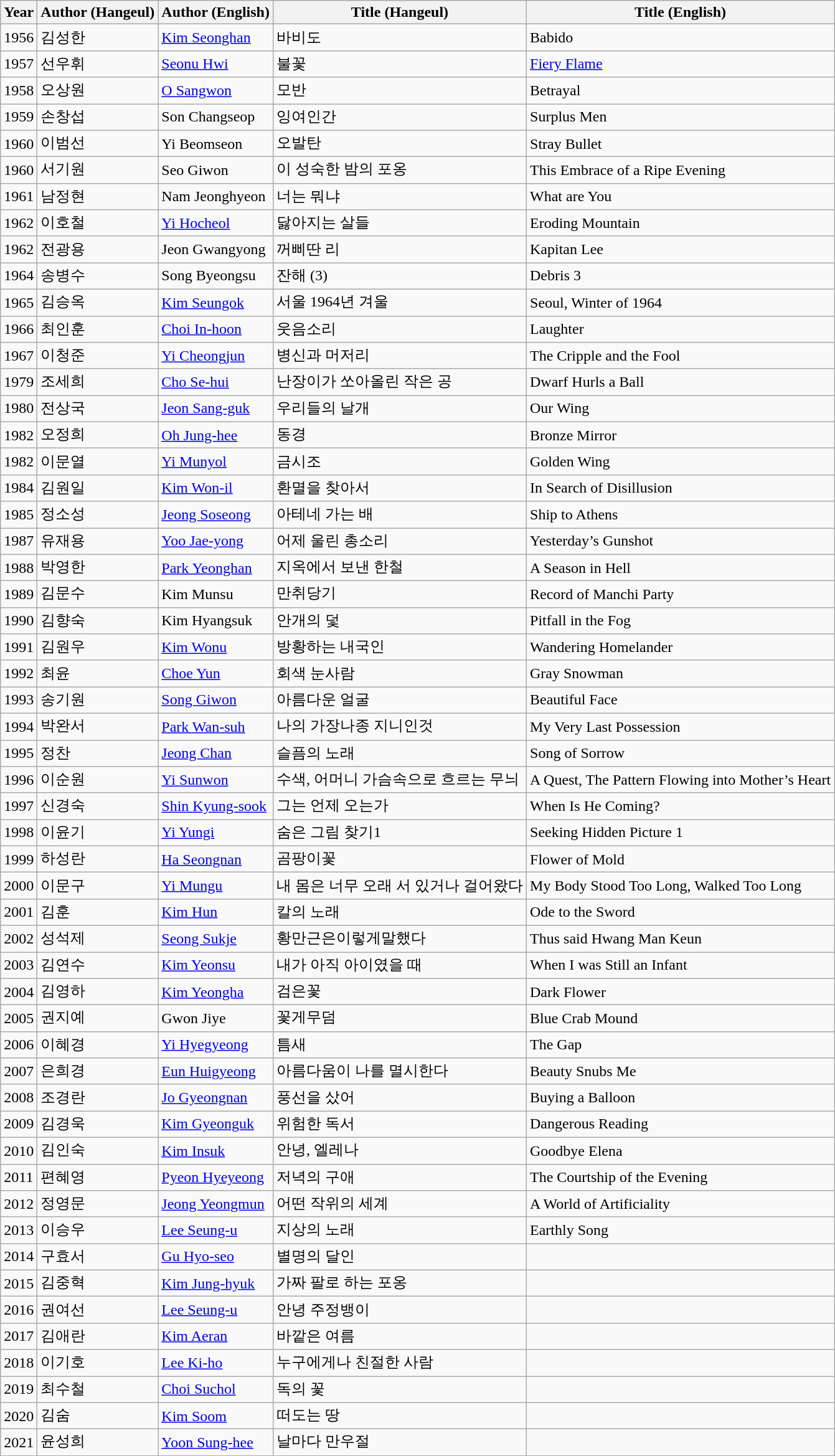<table class="wikitable">
<tr>
<th>Year</th>
<th>Author (Hangeul)</th>
<th>Author (English)</th>
<th>Title (Hangeul)</th>
<th>Title (English)</th>
</tr>
<tr>
<td>1956</td>
<td>김성한</td>
<td><a href='#'>Kim Seonghan</a></td>
<td>바비도</td>
<td>Babido</td>
</tr>
<tr>
<td>1957</td>
<td>선우휘</td>
<td><a href='#'>Seonu Hwi</a></td>
<td>불꽃</td>
<td><a href='#'>Fiery Flame</a></td>
</tr>
<tr>
<td>1958</td>
<td>오상원</td>
<td><a href='#'>O Sangwon</a></td>
<td>모반</td>
<td>Betrayal</td>
</tr>
<tr>
<td>1959</td>
<td>손창섭</td>
<td>Son Changseop</td>
<td>잉여인간</td>
<td>Surplus Men</td>
</tr>
<tr>
<td>1960</td>
<td>이범선</td>
<td>Yi Beomseon</td>
<td>오발탄</td>
<td>Stray Bullet</td>
</tr>
<tr>
<td>1960</td>
<td>서기원</td>
<td>Seo Giwon</td>
<td>이 성숙한 밤의 포옹</td>
<td>This Embrace of a Ripe Evening</td>
</tr>
<tr>
<td>1961</td>
<td>남정현</td>
<td>Nam Jeonghyeon</td>
<td>너는 뭐냐</td>
<td>What are You</td>
</tr>
<tr>
<td>1962</td>
<td>이호철</td>
<td><a href='#'>Yi Hocheol</a></td>
<td>닳아지는 살들</td>
<td>Eroding Mountain</td>
</tr>
<tr>
<td>1962</td>
<td>전광용</td>
<td>Jeon Gwangyong</td>
<td>꺼삐딴 리</td>
<td>Kapitan Lee</td>
</tr>
<tr>
<td>1964</td>
<td>송병수</td>
<td>Song Byeongsu</td>
<td>잔해 (3)</td>
<td>Debris 3</td>
</tr>
<tr>
<td>1965</td>
<td>김승옥</td>
<td><a href='#'>Kim Seungok</a></td>
<td>서울 1964년 겨울</td>
<td>Seoul, Winter of 1964</td>
</tr>
<tr>
<td>1966</td>
<td>최인훈</td>
<td><a href='#'>Choi In-hoon</a></td>
<td>웃음소리</td>
<td>Laughter</td>
</tr>
<tr>
<td>1967</td>
<td>이청준</td>
<td><a href='#'>Yi Cheongjun</a></td>
<td>병신과 머저리</td>
<td>The Cripple and the Fool</td>
</tr>
<tr>
<td>1979</td>
<td>조세희</td>
<td><a href='#'>Cho Se-hui</a></td>
<td>난장이가 쏘아올린 작은 공</td>
<td>Dwarf Hurls a Ball</td>
</tr>
<tr>
<td>1980</td>
<td>전상국</td>
<td><a href='#'>Jeon Sang-guk</a></td>
<td>우리들의 날개</td>
<td>Our Wing</td>
</tr>
<tr>
<td>1982</td>
<td>오정희</td>
<td><a href='#'>Oh Jung-hee</a></td>
<td>동경</td>
<td>Bronze Mirror</td>
</tr>
<tr>
<td>1982</td>
<td>이문열</td>
<td><a href='#'>Yi Munyol</a></td>
<td>금시조</td>
<td>Golden Wing</td>
</tr>
<tr>
<td>1984</td>
<td>김원일</td>
<td><a href='#'>Kim Won-il</a></td>
<td>환멸을 찾아서</td>
<td>In Search of Disillusion</td>
</tr>
<tr>
<td>1985</td>
<td>정소성</td>
<td><a href='#'>Jeong Soseong</a></td>
<td>아테네 가는 배</td>
<td>Ship to Athens</td>
</tr>
<tr>
<td>1987</td>
<td>유재용</td>
<td><a href='#'>Yoo Jae-yong</a></td>
<td>어제 울린 총소리</td>
<td>Yesterday’s Gunshot</td>
</tr>
<tr>
<td>1988</td>
<td>박영한</td>
<td><a href='#'>Park Yeonghan</a></td>
<td>지옥에서 보낸 한철</td>
<td>A Season in Hell</td>
</tr>
<tr>
<td>1989</td>
<td>김문수</td>
<td>Kim Munsu</td>
<td>만취당기</td>
<td>Record of Manchi Party</td>
</tr>
<tr>
<td>1990</td>
<td>김향숙</td>
<td>Kim Hyangsuk</td>
<td>안개의 덫</td>
<td>Pitfall in the Fog</td>
</tr>
<tr>
<td>1991</td>
<td>김원우</td>
<td><a href='#'>Kim Wonu</a></td>
<td>방황하는 내국인</td>
<td>Wandering Homelander</td>
</tr>
<tr>
<td>1992</td>
<td>최윤</td>
<td><a href='#'>Choe Yun</a></td>
<td>회색 눈사람</td>
<td>Gray Snowman</td>
</tr>
<tr>
<td>1993</td>
<td>송기원</td>
<td><a href='#'>Song Giwon</a></td>
<td>아름다운 얼굴</td>
<td>Beautiful Face</td>
</tr>
<tr>
<td>1994</td>
<td>박완서</td>
<td><a href='#'>Park Wan-suh</a></td>
<td>나의 가장나종 지니인것</td>
<td>My Very Last Possession</td>
</tr>
<tr>
<td>1995</td>
<td>정찬</td>
<td><a href='#'>Jeong Chan</a></td>
<td>슬픔의 노래</td>
<td>Song of Sorrow</td>
</tr>
<tr>
<td>1996</td>
<td>이순원</td>
<td><a href='#'>Yi Sunwon</a></td>
<td>수색, 어머니 가슴속으로 흐르는 무늬</td>
<td>A Quest, The Pattern Flowing into Mother’s Heart</td>
</tr>
<tr>
<td>1997</td>
<td>신경숙</td>
<td><a href='#'>Shin Kyung-sook</a></td>
<td>그는 언제 오는가</td>
<td>When Is He Coming?</td>
</tr>
<tr>
<td>1998</td>
<td>이윤기</td>
<td><a href='#'>Yi Yungi</a></td>
<td>숨은 그림 찾기1</td>
<td>Seeking Hidden Picture 1</td>
</tr>
<tr>
<td>1999</td>
<td>하성란</td>
<td><a href='#'>Ha Seongnan</a></td>
<td>곰팡이꽃</td>
<td>Flower of Mold</td>
</tr>
<tr>
<td>2000</td>
<td>이문구</td>
<td><a href='#'>Yi Mungu</a></td>
<td>내 몸은 너무 오래 서 있거나 걸어왔다</td>
<td>My Body Stood Too Long, Walked Too Long</td>
</tr>
<tr>
<td>2001</td>
<td>김훈</td>
<td><a href='#'>Kim Hun</a></td>
<td>칼의 노래</td>
<td>Ode to the Sword</td>
</tr>
<tr>
<td>2002</td>
<td>성석제</td>
<td><a href='#'>Seong Sukje</a></td>
<td>황만근은이렇게말했다</td>
<td>Thus said Hwang Man Keun</td>
</tr>
<tr>
<td>2003</td>
<td>김연수</td>
<td><a href='#'>Kim Yeonsu</a></td>
<td>내가 아직 아이였을 때</td>
<td>When I was Still an Infant</td>
</tr>
<tr>
<td>2004</td>
<td>김영하</td>
<td><a href='#'>Kim Yeongha</a></td>
<td>검은꽃</td>
<td>Dark Flower</td>
</tr>
<tr>
<td>2005</td>
<td>권지예</td>
<td>Gwon Jiye</td>
<td>꽃게무덤</td>
<td>Blue Crab Mound</td>
</tr>
<tr>
<td>2006</td>
<td>이혜경</td>
<td><a href='#'>Yi Hyegyeong</a></td>
<td>틈새</td>
<td>The Gap</td>
</tr>
<tr>
<td>2007</td>
<td>은희경</td>
<td><a href='#'>Eun Huigyeong</a></td>
<td>아름다움이 나를 멸시한다</td>
<td>Beauty Snubs Me</td>
</tr>
<tr>
<td>2008</td>
<td>조경란</td>
<td><a href='#'>Jo Gyeongnan</a></td>
<td>풍선을 샀어</td>
<td>Buying a Balloon</td>
</tr>
<tr>
<td>2009</td>
<td>김경욱</td>
<td><a href='#'>Kim Gyeonguk</a></td>
<td>위험한 독서</td>
<td>Dangerous Reading</td>
</tr>
<tr>
<td>2010</td>
<td>김인숙</td>
<td><a href='#'>Kim Insuk</a></td>
<td>안녕, 엘레나</td>
<td>Goodbye Elena</td>
</tr>
<tr>
<td>2011</td>
<td>편혜영</td>
<td><a href='#'>Pyeon Hyeyeong</a></td>
<td>저녁의 구애</td>
<td>The Courtship of the Evening</td>
</tr>
<tr>
<td>2012</td>
<td>정영문</td>
<td><a href='#'>Jeong Yeongmun</a></td>
<td>어떤 작위의 세계</td>
<td>A World of Artificiality</td>
</tr>
<tr>
<td>2013</td>
<td>이승우</td>
<td><a href='#'>Lee Seung-u</a></td>
<td>지상의 노래</td>
<td>Earthly Song</td>
</tr>
<tr>
<td>2014</td>
<td>구효서 </td>
<td><a href='#'>Gu Hyo-seo</a></td>
<td>별명의 달인</td>
<td></td>
</tr>
<tr>
<td>2015</td>
<td>김중혁 </td>
<td><a href='#'>Kim Jung-hyuk</a></td>
<td>가짜 팔로 하는 포옹</td>
<td></td>
</tr>
<tr>
<td>2016</td>
<td>권여선 </td>
<td><a href='#'>Lee Seung-u</a></td>
<td>안녕 주정뱅이 </td>
<td></td>
</tr>
<tr>
<td>2017</td>
<td>김애란 </td>
<td><a href='#'>Kim Aeran</a></td>
<td>바깥은 여름</td>
<td></td>
</tr>
<tr>
<td>2018</td>
<td>이기호 </td>
<td><a href='#'>Lee Ki-ho</a></td>
<td>누구에게나 친절한 사람 </td>
<td></td>
</tr>
<tr>
<td>2019</td>
<td>최수철</td>
<td><a href='#'>Choi Suchol</a></td>
<td>독의 꽃</td>
<td></td>
</tr>
<tr>
<td>2020</td>
<td>김숨</td>
<td><a href='#'>Kim Soom</a></td>
<td>떠도는 땅</td>
<td></td>
</tr>
<tr>
<td>2021</td>
<td>윤성희</td>
<td><a href='#'>Yoon Sung-hee</a></td>
<td>날마다 만우절</td>
<td></td>
</tr>
</table>
